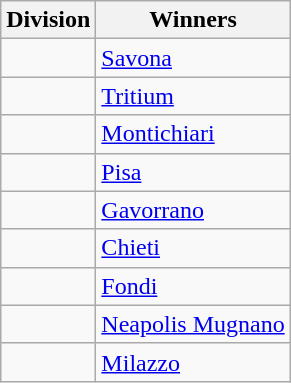<table class="wikitable">
<tr>
<th>Division</th>
<th>Winners</th>
</tr>
<tr>
<td></td>
<td><a href='#'>Savona</a></td>
</tr>
<tr>
<td></td>
<td><a href='#'>Tritium</a></td>
</tr>
<tr>
<td></td>
<td><a href='#'>Montichiari</a></td>
</tr>
<tr>
<td></td>
<td><a href='#'>Pisa</a></td>
</tr>
<tr>
<td></td>
<td><a href='#'>Gavorrano</a></td>
</tr>
<tr>
<td></td>
<td><a href='#'>Chieti</a></td>
</tr>
<tr>
<td></td>
<td><a href='#'>Fondi</a></td>
</tr>
<tr>
<td></td>
<td><a href='#'>Neapolis Mugnano</a></td>
</tr>
<tr>
<td></td>
<td><a href='#'>Milazzo</a></td>
</tr>
</table>
